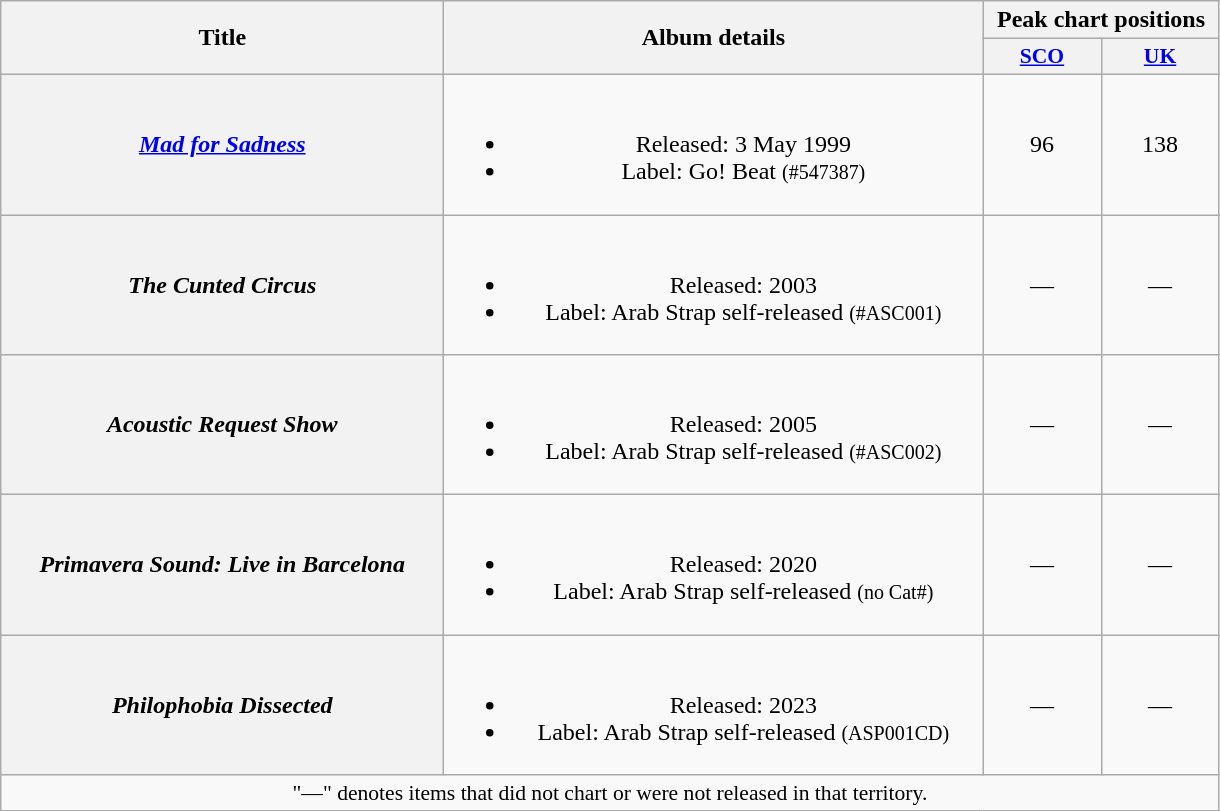<table class="wikitable plainrowheaders" style="text-align:center;">
<tr>
<th scope="col" rowspan="2" style="width:18em;">Title</th>
<th scope="col" rowspan="2" style="width:22em;">Album details</th>
<th scope="col" colspan="3">Peak chart positions</th>
</tr>
<tr>
<th style="width:5em;font-size:90%;"><a href='#'>SCO</a><br></th>
<th style="width:5em;font-size:90%;"><a href='#'>UK</a><br></th>
</tr>
<tr>
<th scope="row"><em><a href='#'>Mad for Sadness</a></em></th>
<td><br><ul><li>Released: 3 May 1999</li><li>Label: Go! Beat <small>(#547387)</small></li></ul></td>
<td>96</td>
<td>138</td>
</tr>
<tr>
<th scope="row"><em>The Cunted Circus</em></th>
<td><br><ul><li>Released: 2003</li><li>Label: Arab Strap self-released <small>(#ASC001)</small></li></ul></td>
<td>—</td>
<td>—</td>
</tr>
<tr>
<th scope="row"><em>Acoustic Request Show</em></th>
<td><br><ul><li>Released: 2005</li><li>Label: Arab Strap self-released <small>(#ASC002)</small></li></ul></td>
<td>—</td>
<td>—</td>
</tr>
<tr>
<th scope="row"><em>Primavera Sound: Live in Barcelona</em></th>
<td><br><ul><li>Released: 2020</li><li>Label: Arab Strap self-released <small>(no Cat#)</small></li></ul></td>
<td>—</td>
<td>—</td>
</tr>
<tr>
<th scope="row"><em>Philophobia Dissected</em></th>
<td><br><ul><li>Released: 2023</li><li>Label: Arab Strap self-released <small>(ASP001CD)</small></li></ul></td>
<td>—</td>
<td>—</td>
</tr>
<tr>
<td align="center" colspan="15" style="font-size:90%">"—" denotes items that did not chart or were not released in that territory.</td>
</tr>
</table>
